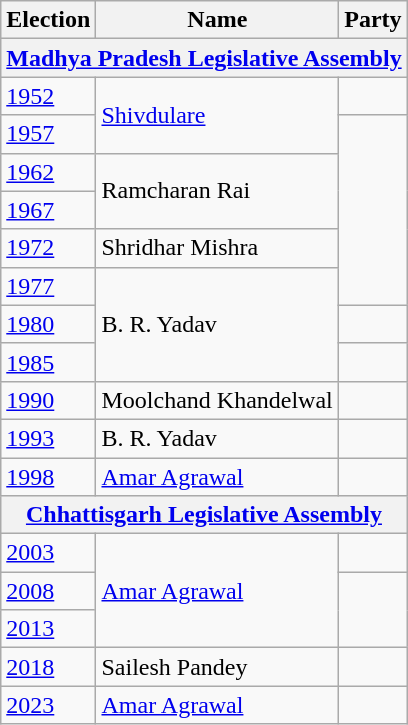<table class="wikitable sortable">
<tr>
<th>Election</th>
<th>Name</th>
<th colspan=2>Party</th>
</tr>
<tr>
<th colspan=4><a href='#'>Madhya Pradesh Legislative Assembly</a></th>
</tr>
<tr>
<td><a href='#'>1952</a></td>
<td rowspan="2"><a href='#'>Shivdulare</a></td>
<td></td>
</tr>
<tr>
<td><a href='#'>1957</a></td>
</tr>
<tr>
<td><a href='#'>1962</a></td>
<td rowspan="2">Ramcharan Rai</td>
</tr>
<tr>
<td><a href='#'>1967</a></td>
</tr>
<tr>
<td><a href='#'>1972</a></td>
<td>Shridhar Mishra</td>
</tr>
<tr>
<td><a href='#'>1977</a></td>
<td rowspan="3">B. R. Yadav</td>
</tr>
<tr>
<td><a href='#'>1980</a></td>
<td></td>
</tr>
<tr>
<td><a href='#'>1985</a></td>
<td></td>
</tr>
<tr>
<td><a href='#'>1990</a></td>
<td>Moolchand Khandelwal</td>
<td></td>
</tr>
<tr>
<td><a href='#'>1993</a></td>
<td>B. R. Yadav</td>
<td></td>
</tr>
<tr>
<td><a href='#'>1998</a></td>
<td><a href='#'>Amar Agrawal</a></td>
<td></td>
</tr>
<tr>
<th colspan=4><a href='#'>Chhattisgarh Legislative Assembly</a></th>
</tr>
<tr>
<td><a href='#'>2003</a></td>
<td rowspan=3><a href='#'>Amar Agrawal</a></td>
<td></td>
</tr>
<tr>
<td><a href='#'>2008</a></td>
</tr>
<tr>
<td><a href='#'>2013</a></td>
</tr>
<tr>
<td><a href='#'>2018</a></td>
<td>Sailesh Pandey</td>
<td></td>
</tr>
<tr>
<td><a href='#'>2023</a></td>
<td><a href='#'>Amar Agrawal</a></td>
<td></td>
</tr>
</table>
